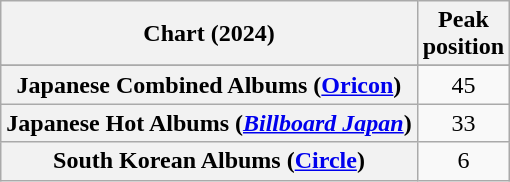<table class="wikitable sortable plainrowheaders" style="text-align:center">
<tr>
<th scope="col">Chart (2024)</th>
<th scope="col">Peak<br>position</th>
</tr>
<tr>
</tr>
<tr>
<th scope="row">Japanese Combined Albums (<a href='#'>Oricon</a>)</th>
<td>45</td>
</tr>
<tr>
<th scope="row">Japanese Hot Albums (<em><a href='#'>Billboard Japan</a></em>)</th>
<td>33</td>
</tr>
<tr>
<th scope="row">South Korean Albums (<a href='#'>Circle</a>)</th>
<td>6</td>
</tr>
</table>
